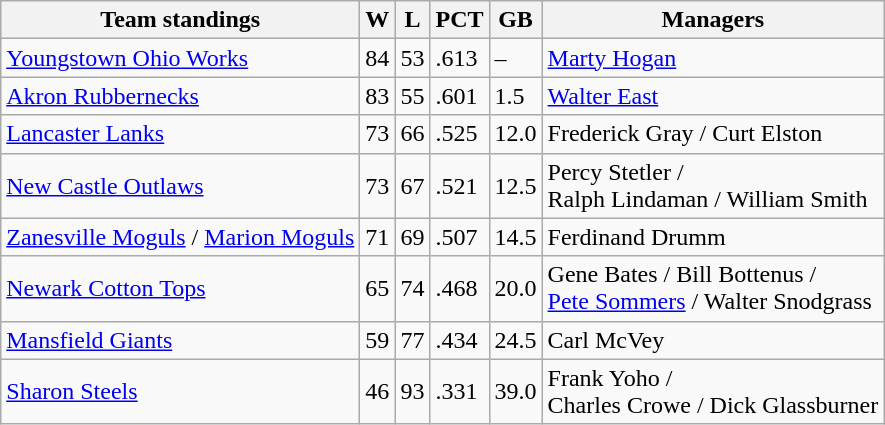<table class="wikitable">
<tr>
<th>Team standings</th>
<th>W</th>
<th>L</th>
<th>PCT</th>
<th>GB</th>
<th>Managers</th>
</tr>
<tr>
<td><a href='#'>Youngstown Ohio Works</a></td>
<td>84</td>
<td>53</td>
<td>.613</td>
<td>–</td>
<td><a href='#'>Marty Hogan</a></td>
</tr>
<tr>
<td><a href='#'>Akron Rubbernecks</a></td>
<td>83</td>
<td>55</td>
<td>.601</td>
<td>1.5</td>
<td><a href='#'>Walter East</a></td>
</tr>
<tr>
<td><a href='#'>Lancaster Lanks</a></td>
<td>73</td>
<td>66</td>
<td>.525</td>
<td>12.0</td>
<td>Frederick Gray / Curt Elston</td>
</tr>
<tr>
<td><a href='#'>New Castle Outlaws</a></td>
<td>73</td>
<td>67</td>
<td>.521</td>
<td>12.5</td>
<td>Percy Stetler /<br> Ralph Lindaman / William Smith</td>
</tr>
<tr>
<td><a href='#'>Zanesville Moguls</a> / <a href='#'>Marion Moguls</a></td>
<td>71</td>
<td>69</td>
<td>.507</td>
<td>14.5</td>
<td>Ferdinand Drumm</td>
</tr>
<tr>
<td><a href='#'>Newark Cotton Tops</a></td>
<td>65</td>
<td>74</td>
<td>.468</td>
<td>20.0</td>
<td>Gene Bates / Bill Bottenus /<br> <a href='#'>Pete Sommers</a> / Walter Snodgrass</td>
</tr>
<tr>
<td><a href='#'>Mansfield Giants</a></td>
<td>59</td>
<td>77</td>
<td>.434</td>
<td>24.5</td>
<td>Carl McVey</td>
</tr>
<tr>
<td><a href='#'>Sharon Steels</a></td>
<td>46</td>
<td>93</td>
<td>.331</td>
<td>39.0</td>
<td>Frank Yoho /<br> Charles Crowe / Dick Glassburner</td>
</tr>
</table>
